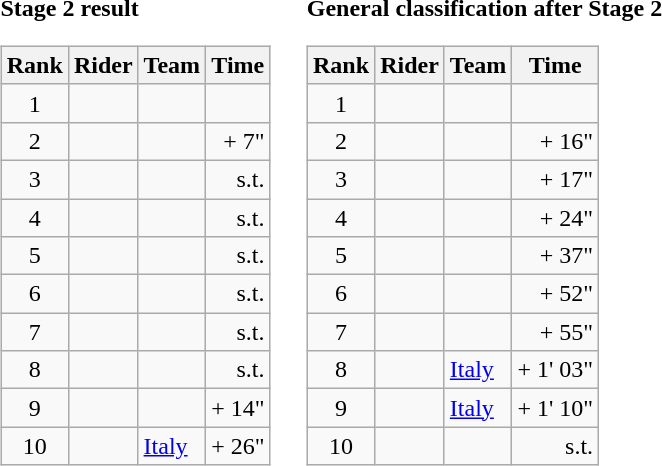<table>
<tr>
<td><strong>Stage 2 result</strong><br><table class="wikitable">
<tr>
<th scope="col">Rank</th>
<th scope="col">Rider</th>
<th scope="col">Team</th>
<th scope="col">Time</th>
</tr>
<tr>
<td style="text-align:center;">1</td>
<td></td>
<td></td>
<td style="text-align:right;"></td>
</tr>
<tr>
<td style="text-align:center;">2</td>
<td></td>
<td></td>
<td style="text-align:right;">+ 7"</td>
</tr>
<tr>
<td style="text-align:center;">3</td>
<td></td>
<td></td>
<td style="text-align:right;">s.t.</td>
</tr>
<tr>
<td style="text-align:center;">4</td>
<td></td>
<td></td>
<td style="text-align:right;">s.t.</td>
</tr>
<tr>
<td style="text-align:center;">5</td>
<td></td>
<td></td>
<td style="text-align:right;">s.t.</td>
</tr>
<tr>
<td style="text-align:center;">6</td>
<td></td>
<td></td>
<td style="text-align:right;">s.t.</td>
</tr>
<tr>
<td style="text-align:center;">7</td>
<td></td>
<td></td>
<td style="text-align:right;">s.t.</td>
</tr>
<tr>
<td style="text-align:center;">8</td>
<td></td>
<td></td>
<td style="text-align:right;">s.t.</td>
</tr>
<tr>
<td style="text-align:center;">9</td>
<td></td>
<td></td>
<td style="text-align:right;">+ 14"</td>
</tr>
<tr>
<td style="text-align:center;">10</td>
<td></td>
<td><a href='#'>Italy</a></td>
<td style="text-align:right;">+ 26"</td>
</tr>
</table>
</td>
<td></td>
<td><strong>General classification after Stage 2</strong><br><table class="wikitable">
<tr>
<th scope="col">Rank</th>
<th scope="col">Rider</th>
<th scope="col">Team</th>
<th scope="col">Time</th>
</tr>
<tr>
<td style="text-align:center;">1</td>
<td>  </td>
<td></td>
<td style="text-align:right;"></td>
</tr>
<tr>
<td style="text-align:center;">2</td>
<td></td>
<td></td>
<td style="text-align:right;">+ 16"</td>
</tr>
<tr>
<td style="text-align:center;">3</td>
<td> </td>
<td></td>
<td style="text-align:right;">+ 17"</td>
</tr>
<tr>
<td style="text-align:center;">4</td>
<td></td>
<td></td>
<td style="text-align:right;">+ 24"</td>
</tr>
<tr>
<td style="text-align:center;">5</td>
<td></td>
<td></td>
<td style="text-align:right;">+ 37"</td>
</tr>
<tr>
<td style="text-align:center;">6</td>
<td></td>
<td></td>
<td style="text-align:right;">+ 52"</td>
</tr>
<tr>
<td style="text-align:center;">7</td>
<td></td>
<td></td>
<td style="text-align:right;">+ 55"</td>
</tr>
<tr>
<td style="text-align:center;">8</td>
<td></td>
<td><a href='#'>Italy</a></td>
<td style="text-align:right;">+ 1' 03"</td>
</tr>
<tr>
<td style="text-align:center;">9</td>
<td></td>
<td><a href='#'>Italy</a></td>
<td style="text-align:right;">+ 1' 10"</td>
</tr>
<tr>
<td style="text-align:center;">10</td>
<td></td>
<td></td>
<td style="text-align:right;">s.t.</td>
</tr>
</table>
</td>
</tr>
</table>
